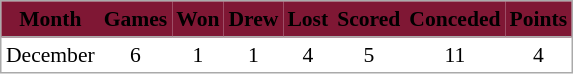<table cellspacing="0" cellpadding="3" style="border:1px solid #AAAAAA;font-size:90%">
<tr bgcolor="#7F1734">
<th style="border-bottom:1px solid #AAAAAA" align="center"><span>Month</span></th>
<th style="border-bottom:1px solid #AAAAAA" align="center"><span>Games</span></th>
<th style="border-bottom:1px solid #AAAAAA" align="center"><span>Won</span></th>
<th style="border-bottom:1px solid #AAAAAA" align="center"><span>Drew</span></th>
<th style="border-bottom:1px solid #AAAAAA" align="center"><span>Lost</span></th>
<th style="border-bottom:1px solid #AAAAAA" align="center"><span>Scored</span></th>
<th style="border-bottom:1px solid #AAAAAA" align="center"><span>Conceded</span></th>
<th style="border-bottom:1px solid #AAAAAA" align="center"><span>Points</span></th>
</tr>
<tr>
<td align="center">December</td>
<td align="center">6</td>
<td align="center">1</td>
<td align="center">1</td>
<td align="center">4</td>
<td align="center">5</td>
<td align="center">11</td>
<td align="center">4</td>
</tr>
</table>
